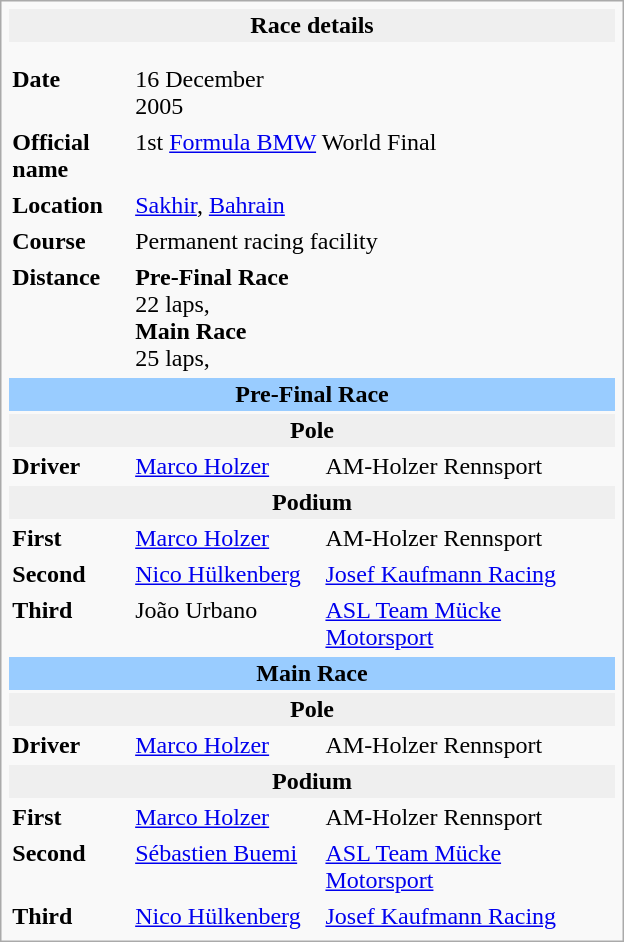<table class="infobox" align="right" cellpadding="2" style="float:right; width: 26em; ">
<tr>
<th colspan="3" style="background:#efefef;">Race details</th>
</tr>
<tr>
<td colspan="3" style="text-align:center;"></td>
</tr>
<tr>
<td colspan="3" style="text-align:center;"></td>
</tr>
<tr>
<td style="width: 20%;"><strong>Date</strong></td>
<td>16 December 2005</td>
</tr>
<tr>
<td><strong>Official name</strong></td>
<td colspan=2>1st <a href='#'>Formula BMW</a> World Final</td>
</tr>
<tr>
<td><strong>Location</strong></td>
<td colspan=2><a href='#'>Sakhir</a>, <a href='#'>Bahrain</a></td>
</tr>
<tr>
<td><strong>Course</strong></td>
<td colspan=2>Permanent racing facility<br></td>
</tr>
<tr>
<td><strong>Distance</strong></td>
<td colspan=2><strong>Pre-Final Race</strong><br>22 laps, <br><strong>Main Race</strong><br>25 laps, </td>
</tr>
<tr>
<td colspan="3" style="text-align:center; background-color:#99ccff"><strong>Pre-Final Race</strong></td>
</tr>
<tr>
<th colspan="3" style="background:#efefef;">Pole</th>
</tr>
<tr>
<td><strong>Driver</strong></td>
<td> <a href='#'>Marco Holzer</a></td>
<td>AM-Holzer Rennsport</td>
</tr>
<tr>
<th colspan="3" style="background:#efefef;">Podium</th>
</tr>
<tr>
<td><strong>First</strong></td>
<td> <a href='#'>Marco Holzer</a></td>
<td>AM-Holzer Rennsport</td>
</tr>
<tr>
<td><strong>Second</strong></td>
<td> <a href='#'>Nico Hülkenberg</a></td>
<td><a href='#'>Josef Kaufmann Racing</a></td>
</tr>
<tr>
<td><strong>Third</strong></td>
<td> João Urbano</td>
<td><a href='#'>ASL Team Mücke Motorsport</a></td>
</tr>
<tr>
<td colspan="3" style="text-align:center; background-color:#99ccff"><strong>Main Race</strong></td>
</tr>
<tr>
<th colspan="3" style="background:#efefef;">Pole</th>
</tr>
<tr>
<td><strong>Driver</strong></td>
<td> <a href='#'>Marco Holzer</a></td>
<td>AM-Holzer Rennsport</td>
</tr>
<tr>
<th colspan="3" style="background:#efefef;">Podium</th>
</tr>
<tr>
<td><strong>First</strong></td>
<td> <a href='#'>Marco Holzer</a></td>
<td>AM-Holzer Rennsport</td>
</tr>
<tr>
<td><strong>Second</strong></td>
<td> <a href='#'>Sébastien Buemi</a></td>
<td><a href='#'>ASL Team Mücke Motorsport</a></td>
</tr>
<tr>
<td><strong>Third</strong></td>
<td> <a href='#'>Nico Hülkenberg</a></td>
<td><a href='#'>Josef Kaufmann Racing</a></td>
</tr>
</table>
